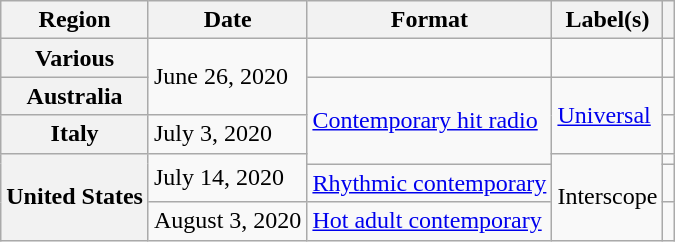<table class="wikitable plainrowheaders">
<tr>
<th scope="col">Region</th>
<th scope="col">Date</th>
<th scope="col">Format</th>
<th scope="col">Label(s)</th>
<th scope="col"></th>
</tr>
<tr>
<th scope="row">Various</th>
<td rowspan="2">June 26, 2020</td>
<td></td>
<td></td>
<td style="text-align:center;"></td>
</tr>
<tr>
<th scope="row">Australia</th>
<td rowspan="3"><a href='#'>Contemporary hit radio</a></td>
<td rowspan="2"><a href='#'>Universal</a></td>
<td style="text-align:center;"></td>
</tr>
<tr>
<th scope="row">Italy</th>
<td>July 3, 2020</td>
<td style="text-align:center;"></td>
</tr>
<tr>
<th scope="row" rowspan="3">United States</th>
<td rowspan="2">July 14, 2020</td>
<td rowspan="3">Interscope</td>
<td style="text-align:center;"></td>
</tr>
<tr>
<td><a href='#'>Rhythmic contemporary</a></td>
<td></td>
</tr>
<tr>
<td>August 3, 2020</td>
<td><a href='#'>Hot adult contemporary</a></td>
<td></td>
</tr>
</table>
